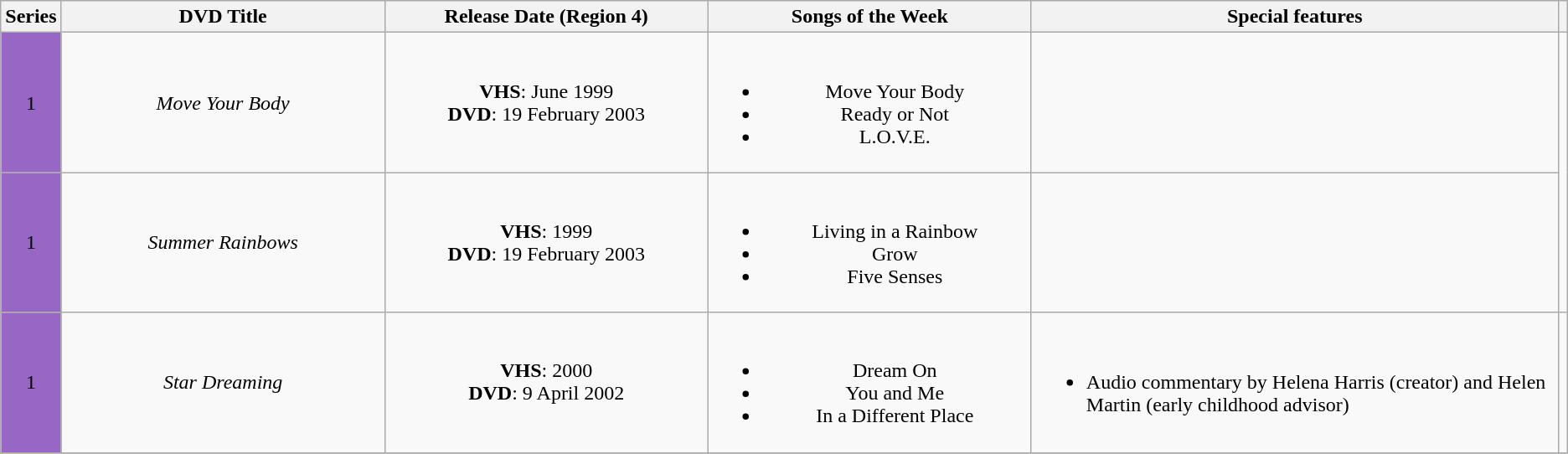<table class="wikitable">
<tr>
<th>Series</th>
<th style="width: 250px;">DVD Title</th>
<th style="width: 250px;">Release Date (Region 4)</th>
<th style="width: 250px;">Songs of the Week</th>
<th>Special features</th>
<th scope="col" class="unsortable"></th>
</tr>
<tr>
<td style="background:#9867C5; height:10px; text-align:center">1</td>
<td style="text-align:center"><em>Move Your Body</em></td>
<td style="text-align:center"><strong>VHS</strong>: June 1999<br><strong>DVD</strong>: 19 February 2003</td>
<td style="text-align:center"><br><ul><li>Move Your Body</li><li>Ready or Not</li><li>L.O.V.E.</li></ul></td>
<td></td>
<td style="text-align:center;" rowspan="2"></td>
</tr>
<tr>
<td style="background:#9867C5; height:10px; text-align:center">1</td>
<td style="text-align:center"><em>Summer Rainbows</em></td>
<td style="text-align:center"><strong>VHS</strong>: 1999<br><strong>DVD</strong>: 19 February 2003</td>
<td style="text-align:center"><br><ul><li>Living in a Rainbow</li><li>Grow</li><li>Five Senses</li></ul></td>
<td></td>
</tr>
<tr>
<td style="background:#9867C5; height:10px; text-align:center">1</td>
<td style="text-align:center"><em>Star Dreaming</em></td>
<td style="text-align:center"><strong>VHS</strong>: 2000<br> <strong>DVD</strong>: 9 April 2002</td>
<td style="text-align:center"><br><ul><li>Dream On</li><li>You and Me</li><li>In a Different Place</li></ul></td>
<td><br><ul><li>Audio commentary by Helena Harris (creator) and Helen Martin (early childhood advisor)</li></ul></td>
<td style="text-align:center;"></td>
</tr>
<tr>
</tr>
</table>
